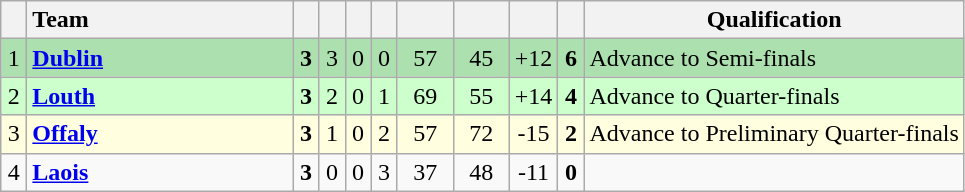<table class="wikitable">
<tr>
<th width="10"></th>
<th width="170" style="text-align:left;">Team</th>
<th width="10"></th>
<th width="10"></th>
<th width="10"></th>
<th width="10"></th>
<th width="30"></th>
<th width="30"></th>
<th width="10"></th>
<th width="10"></th>
<th>Qualification</th>
</tr>
<tr style="background:#ace1af">
<td align="center">1</td>
<td align="left"><strong> <a href='#'>Dublin</a></strong></td>
<td align="center"><strong>3</strong></td>
<td align="center">3</td>
<td align="center">0</td>
<td align="center">0</td>
<td align="center">57</td>
<td align="center">45</td>
<td align="center">+12</td>
<td align="center"><strong>6</strong></td>
<td>Advance to Semi-finals</td>
</tr>
<tr style="background:#ccffcc">
<td align="center">2</td>
<td align="left"><strong> <a href='#'>Louth</a></strong></td>
<td align="center"><strong>3</strong></td>
<td align="center">2</td>
<td align="center">0</td>
<td align="center">1</td>
<td align="center">69</td>
<td align="center">55</td>
<td align="center">+14</td>
<td align="center"><strong>4</strong></td>
<td>Advance to Quarter-finals</td>
</tr>
<tr style="background:#FFFFE0;">
<td align="center">3</td>
<td align="left"><strong> <a href='#'>Offaly</a></strong></td>
<td align="center"><strong>3</strong></td>
<td align="center">1</td>
<td align="center">0</td>
<td align="center">2</td>
<td align="center">57</td>
<td align="center">72</td>
<td align="center">-15</td>
<td align="center"><strong>2</strong></td>
<td>Advance to Preliminary Quarter-finals</td>
</tr>
<tr>
<td align="center">4</td>
<td align="left"><strong> <a href='#'>Laois</a></strong></td>
<td align="center"><strong>3</strong></td>
<td align="center">0</td>
<td align="center">0</td>
<td align="center">3</td>
<td align="center">37</td>
<td align="center">48</td>
<td align="center">-11</td>
<td align="center"><strong>0</strong></td>
<td></td>
</tr>
</table>
